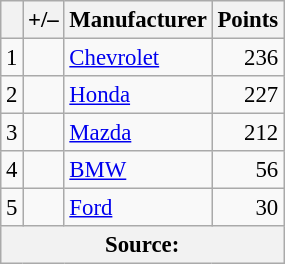<table class="wikitable" style="font-size: 95%;">
<tr>
<th scope="col"></th>
<th scope="col">+/–</th>
<th scope="col">Manufacturer</th>
<th scope="col">Points</th>
</tr>
<tr>
<td align=center>1</td>
<td align="left"></td>
<td> <a href='#'>Chevrolet</a></td>
<td align=right>236</td>
</tr>
<tr>
<td align=center>2</td>
<td align="left"></td>
<td> <a href='#'>Honda</a></td>
<td align=right>227</td>
</tr>
<tr>
<td align=center>3</td>
<td align="left"></td>
<td> <a href='#'>Mazda</a></td>
<td align=right>212</td>
</tr>
<tr>
<td align=center>4</td>
<td align="left"></td>
<td> <a href='#'>BMW</a></td>
<td align=right>56</td>
</tr>
<tr>
<td align=center>5</td>
<td align="left"></td>
<td> <a href='#'>Ford</a></td>
<td align=right>30</td>
</tr>
<tr>
<th colspan=5>Source:</th>
</tr>
</table>
